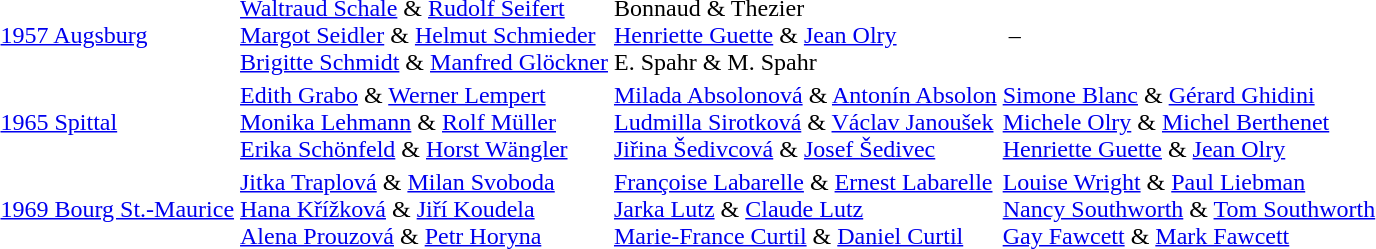<table>
<tr>
<td><a href='#'>1957 Augsburg</a></td>
<td><a href='#'>Waltraud Schale</a> & <a href='#'>Rudolf Seifert</a><br><a href='#'>Margot Seidler</a> & <a href='#'>Helmut Schmieder</a><br><a href='#'>Brigitte Schmidt</a> & <a href='#'>Manfred Glöckner</a><br></td>
<td>Bonnaud & Thezier<br><a href='#'>Henriette Guette</a> & <a href='#'>Jean Olry</a><br>E. Spahr & M. Spahr<br></td>
<td> –</td>
</tr>
<tr>
<td><a href='#'>1965 Spittal</a></td>
<td><a href='#'>Edith Grabo</a> & <a href='#'>Werner Lempert</a><br><a href='#'>Monika Lehmann</a> & <a href='#'>Rolf Müller</a><br><a href='#'>Erika Schönfeld</a> & <a href='#'>Horst Wängler</a><br></td>
<td><a href='#'>Milada Absolonová</a> & <a href='#'>Antonín Absolon</a><br><a href='#'>Ludmilla Sirotková</a> & <a href='#'>Václav Janoušek</a><br><a href='#'>Jiřina Šedivcová</a> & <a href='#'>Josef Šedivec</a><br></td>
<td><a href='#'>Simone Blanc</a> & <a href='#'>Gérard Ghidini</a><br><a href='#'>Michele Olry</a> & <a href='#'>Michel Berthenet</a><br><a href='#'>Henriette Guette</a> & <a href='#'>Jean Olry</a><br></td>
</tr>
<tr>
<td><a href='#'>1969 Bourg St.-Maurice</a></td>
<td><a href='#'>Jitka Traplová</a> & <a href='#'>Milan Svoboda</a><br><a href='#'>Hana Křížková</a> & <a href='#'>Jiří Koudela</a><br><a href='#'>Alena Prouzová</a> & <a href='#'>Petr Horyna</a><br></td>
<td><a href='#'>Françoise Labarelle</a> & <a href='#'>Ernest Labarelle</a><br><a href='#'>Jarka Lutz</a> & <a href='#'>Claude Lutz</a><br><a href='#'>Marie-France Curtil</a> & <a href='#'>Daniel Curtil</a><br></td>
<td><a href='#'>Louise Wright</a> & <a href='#'>Paul Liebman</a><br><a href='#'>Nancy Southworth</a> & <a href='#'>Tom Southworth</a><br><a href='#'>Gay Fawcett</a> & <a href='#'>Mark Fawcett</a><br></td>
</tr>
</table>
